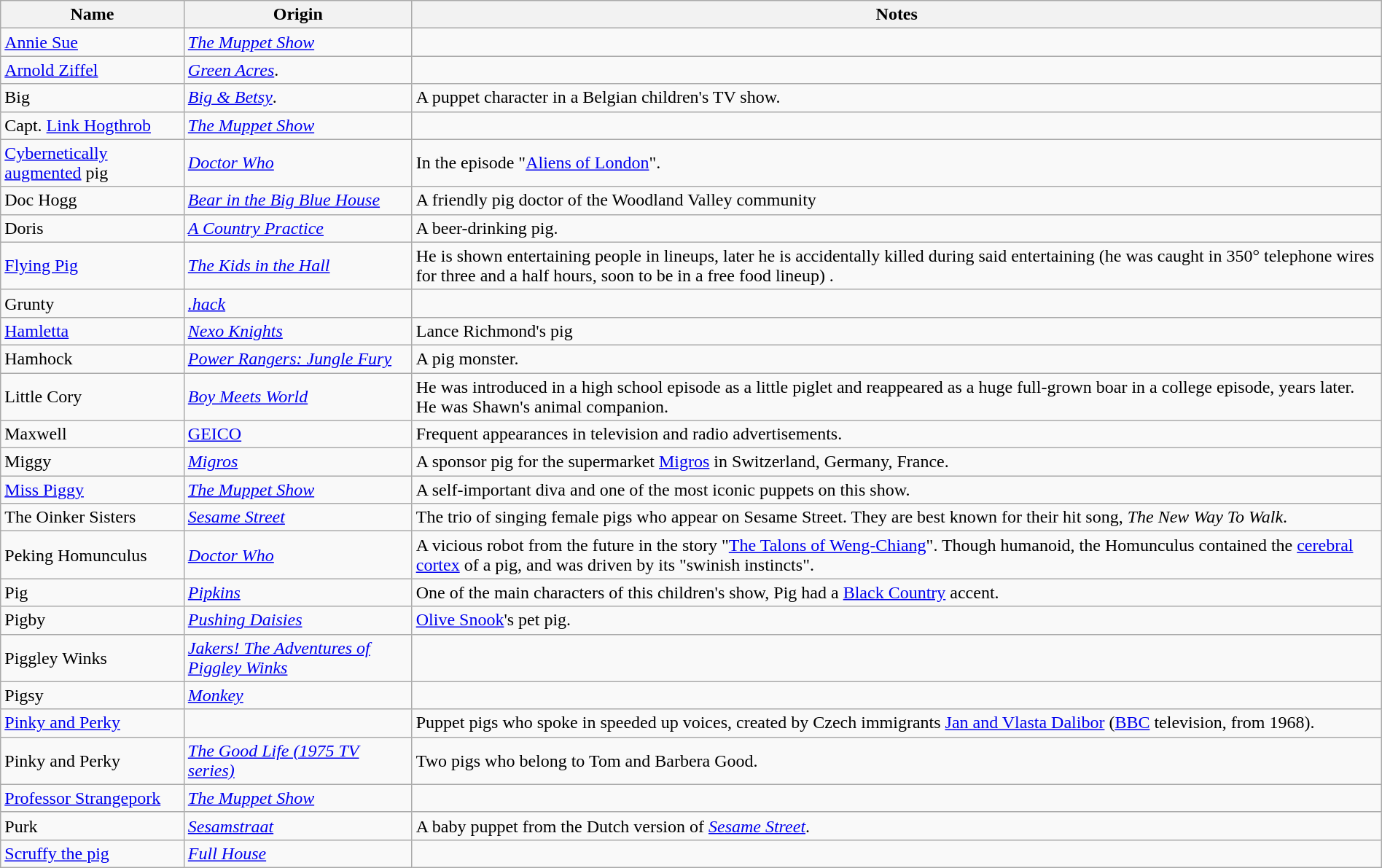<table class="wikitable sortable" style="margin-right: 0;">
<tr>
<th>Name</th>
<th>Origin</th>
<th>Notes</th>
</tr>
<tr>
<td><a href='#'>Annie Sue</a></td>
<td><em><a href='#'>The Muppet Show</a></em></td>
<td></td>
</tr>
<tr>
<td><a href='#'>Arnold Ziffel</a></td>
<td><em><a href='#'>Green Acres</a></em>.</td>
<td></td>
</tr>
<tr>
<td>Big</td>
<td><em><a href='#'>Big & Betsy</a></em>.</td>
<td>A puppet character in a Belgian children's TV show.</td>
</tr>
<tr>
<td>Capt. <a href='#'>Link Hogthrob</a></td>
<td><em><a href='#'>The Muppet Show</a></em></td>
<td></td>
</tr>
<tr>
<td><a href='#'>Cybernetically augmented</a> pig</td>
<td><em><a href='#'>Doctor Who</a></em></td>
<td>In the episode "<a href='#'>Aliens of London</a>".</td>
</tr>
<tr>
<td>Doc Hogg</td>
<td><em><a href='#'>Bear in the Big Blue House</a></em></td>
<td>A friendly pig doctor of the Woodland Valley community</td>
</tr>
<tr>
<td>Doris</td>
<td><em><a href='#'>A Country Practice</a></em></td>
<td>A beer-drinking pig.</td>
</tr>
<tr>
<td><a href='#'>Flying Pig</a></td>
<td><em><a href='#'>The Kids in the Hall</a></em></td>
<td>He is shown entertaining people in lineups, later he is accidentally killed during said entertaining (he was caught in 350° telephone wires for three and a half hours, soon to be in a free food lineup) .</td>
</tr>
<tr>
<td>Grunty</td>
<td><em><a href='#'>.hack</a></em></td>
<td></td>
</tr>
<tr>
<td><a href='#'>Hamletta</a></td>
<td><em><a href='#'>Nexo Knights</a></em></td>
<td>Lance Richmond's pig</td>
</tr>
<tr>
<td>Hamhock</td>
<td><em><a href='#'>Power Rangers: Jungle Fury</a></em></td>
<td>A pig monster.</td>
</tr>
<tr>
<td>Little Cory</td>
<td><em><a href='#'>Boy Meets World</a></em></td>
<td>He was introduced in a high school episode as a little piglet and reappeared as a huge full-grown boar in a college episode, years later. He was Shawn's animal companion.</td>
</tr>
<tr>
<td>Maxwell</td>
<td><a href='#'>GEICO</a></td>
<td>Frequent appearances in television and radio advertisements.</td>
</tr>
<tr>
<td>Miggy</td>
<td><em><a href='#'>Migros</a></em></td>
<td>A sponsor pig for the supermarket <a href='#'>Migros</a> in Switzerland, Germany, France.</td>
</tr>
<tr>
<td><a href='#'>Miss Piggy</a></td>
<td><em><a href='#'>The Muppet Show</a></em></td>
<td>A self-important diva and one of the most iconic puppets on this show.</td>
</tr>
<tr>
<td>The Oinker Sisters</td>
<td><em><a href='#'>Sesame Street</a></em></td>
<td>The trio of singing female pigs who appear on Sesame Street. They are best known for their hit song, <em>The New Way To Walk</em>.</td>
</tr>
<tr>
<td>Peking Homunculus</td>
<td><em><a href='#'>Doctor Who</a></em></td>
<td>A vicious robot from the future in the story "<a href='#'>The Talons of Weng-Chiang</a>". Though humanoid, the Homunculus contained the <a href='#'>cerebral cortex</a> of a pig, and was driven by its "swinish instincts".</td>
</tr>
<tr>
<td>Pig</td>
<td><em><a href='#'>Pipkins</a></em></td>
<td>One of the main characters of this children's show, Pig had a <a href='#'>Black Country</a> accent.</td>
</tr>
<tr>
<td>Pigby</td>
<td><em><a href='#'>Pushing Daisies</a></em></td>
<td><a href='#'>Olive Snook</a>'s pet pig.</td>
</tr>
<tr>
<td>Piggley Winks</td>
<td><em><a href='#'>Jakers! The Adventures of Piggley Winks</a></em></td>
<td></td>
</tr>
<tr>
<td>Pigsy</td>
<td><em><a href='#'>Monkey</a></em></td>
<td></td>
</tr>
<tr>
<td><a href='#'>Pinky and Perky</a></td>
<td></td>
<td>Puppet pigs who spoke in speeded up voices, created by Czech immigrants <a href='#'>Jan and Vlasta Dalibor</a> (<a href='#'>BBC</a> television, from 1968).</td>
</tr>
<tr>
<td>Pinky and Perky</td>
<td><em><a href='#'>The Good Life (1975 TV series)</a></em></td>
<td>Two pigs who belong to Tom and Barbera Good.</td>
</tr>
<tr>
<td><a href='#'>Professor Strangepork</a></td>
<td><em><a href='#'>The Muppet Show</a></em></td>
<td></td>
</tr>
<tr>
<td>Purk</td>
<td><em><a href='#'>Sesamstraat</a></em></td>
<td>A baby puppet from the Dutch version of <em><a href='#'>Sesame Street</a></em>.</td>
</tr>
<tr>
<td><a href='#'>Scruffy the pig</a></td>
<td><em><a href='#'>Full House</a></em></td>
<td></td>
</tr>
</table>
